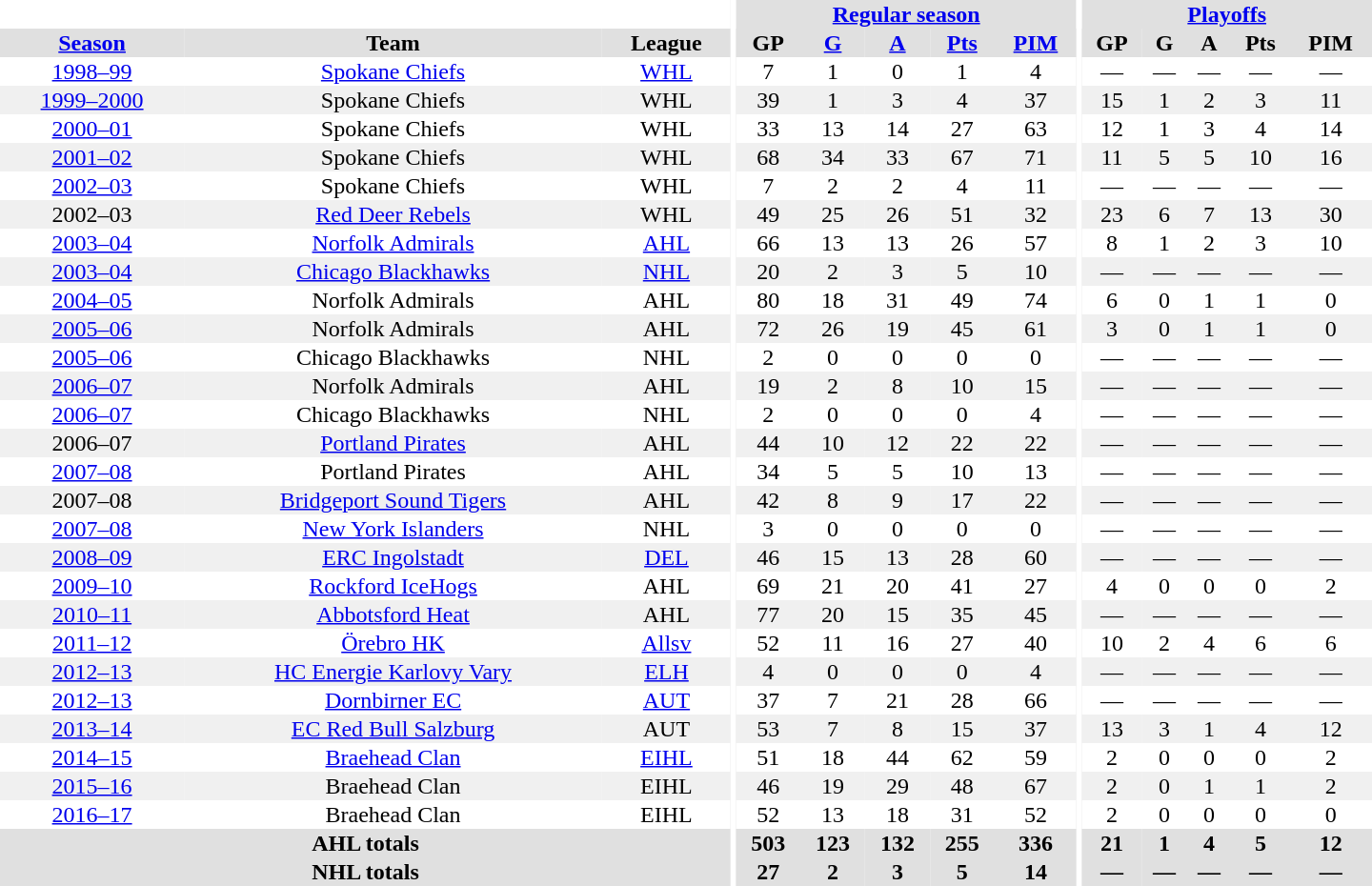<table border="0" cellpadding="1" cellspacing="0" style="text-align:center; width:60em">
<tr bgcolor="#e0e0e0">
<th colspan="3"  bgcolor="#ffffff"></th>
<th rowspan="99" bgcolor="#ffffff"></th>
<th colspan="5"><a href='#'>Regular season</a></th>
<th rowspan="99" bgcolor="#ffffff"></th>
<th colspan="5"><a href='#'>Playoffs</a></th>
</tr>
<tr bgcolor="#e0e0e0">
<th><a href='#'>Season</a></th>
<th>Team</th>
<th>League</th>
<th>GP</th>
<th><a href='#'>G</a></th>
<th><a href='#'>A</a></th>
<th><a href='#'>Pts</a></th>
<th><a href='#'>PIM</a></th>
<th>GP</th>
<th>G</th>
<th>A</th>
<th>Pts</th>
<th>PIM</th>
</tr>
<tr>
<td><a href='#'>1998–99</a></td>
<td><a href='#'>Spokane Chiefs</a></td>
<td><a href='#'>WHL</a></td>
<td>7</td>
<td>1</td>
<td>0</td>
<td>1</td>
<td>4</td>
<td>—</td>
<td>—</td>
<td>—</td>
<td>—</td>
<td>—</td>
</tr>
<tr bgcolor="#f0f0f0">
<td><a href='#'>1999–2000</a></td>
<td>Spokane Chiefs</td>
<td>WHL</td>
<td>39</td>
<td>1</td>
<td>3</td>
<td>4</td>
<td>37</td>
<td>15</td>
<td>1</td>
<td>2</td>
<td>3</td>
<td>11</td>
</tr>
<tr>
<td><a href='#'>2000–01</a></td>
<td>Spokane Chiefs</td>
<td>WHL</td>
<td>33</td>
<td>13</td>
<td>14</td>
<td>27</td>
<td>63</td>
<td>12</td>
<td>1</td>
<td>3</td>
<td>4</td>
<td>14</td>
</tr>
<tr bgcolor="#f0f0f0">
<td><a href='#'>2001–02</a></td>
<td>Spokane Chiefs</td>
<td>WHL</td>
<td>68</td>
<td>34</td>
<td>33</td>
<td>67</td>
<td>71</td>
<td>11</td>
<td>5</td>
<td>5</td>
<td>10</td>
<td>16</td>
</tr>
<tr>
<td><a href='#'>2002–03</a></td>
<td>Spokane Chiefs</td>
<td>WHL</td>
<td>7</td>
<td>2</td>
<td>2</td>
<td>4</td>
<td>11</td>
<td>—</td>
<td>—</td>
<td>—</td>
<td>—</td>
<td>—</td>
</tr>
<tr bgcolor="#f0f0f0">
<td>2002–03</td>
<td><a href='#'>Red Deer Rebels</a></td>
<td>WHL</td>
<td>49</td>
<td>25</td>
<td>26</td>
<td>51</td>
<td>32</td>
<td>23</td>
<td>6</td>
<td>7</td>
<td>13</td>
<td>30</td>
</tr>
<tr>
<td><a href='#'>2003–04</a></td>
<td><a href='#'>Norfolk Admirals</a></td>
<td><a href='#'>AHL</a></td>
<td>66</td>
<td>13</td>
<td>13</td>
<td>26</td>
<td>57</td>
<td>8</td>
<td>1</td>
<td>2</td>
<td>3</td>
<td>10</td>
</tr>
<tr bgcolor="#f0f0f0">
<td><a href='#'>2003–04</a></td>
<td><a href='#'>Chicago Blackhawks</a></td>
<td><a href='#'>NHL</a></td>
<td>20</td>
<td>2</td>
<td>3</td>
<td>5</td>
<td>10</td>
<td>—</td>
<td>—</td>
<td>—</td>
<td>—</td>
<td>—</td>
</tr>
<tr>
<td><a href='#'>2004–05</a></td>
<td>Norfolk Admirals</td>
<td>AHL</td>
<td>80</td>
<td>18</td>
<td>31</td>
<td>49</td>
<td>74</td>
<td>6</td>
<td>0</td>
<td>1</td>
<td>1</td>
<td>0</td>
</tr>
<tr bgcolor="#f0f0f0">
<td><a href='#'>2005–06</a></td>
<td>Norfolk Admirals</td>
<td>AHL</td>
<td>72</td>
<td>26</td>
<td>19</td>
<td>45</td>
<td>61</td>
<td>3</td>
<td>0</td>
<td>1</td>
<td>1</td>
<td>0</td>
</tr>
<tr>
<td><a href='#'>2005–06</a></td>
<td>Chicago Blackhawks</td>
<td>NHL</td>
<td>2</td>
<td>0</td>
<td>0</td>
<td>0</td>
<td>0</td>
<td>—</td>
<td>—</td>
<td>—</td>
<td>—</td>
<td>—</td>
</tr>
<tr bgcolor="#f0f0f0">
<td><a href='#'>2006–07</a></td>
<td>Norfolk Admirals</td>
<td>AHL</td>
<td>19</td>
<td>2</td>
<td>8</td>
<td>10</td>
<td>15</td>
<td>—</td>
<td>—</td>
<td>—</td>
<td>—</td>
<td>—</td>
</tr>
<tr>
<td><a href='#'>2006–07</a></td>
<td>Chicago Blackhawks</td>
<td>NHL</td>
<td>2</td>
<td>0</td>
<td>0</td>
<td>0</td>
<td>4</td>
<td>—</td>
<td>—</td>
<td>—</td>
<td>—</td>
<td>—</td>
</tr>
<tr bgcolor="#f0f0f0">
<td>2006–07</td>
<td><a href='#'>Portland Pirates</a></td>
<td>AHL</td>
<td>44</td>
<td>10</td>
<td>12</td>
<td>22</td>
<td>22</td>
<td>—</td>
<td>—</td>
<td>—</td>
<td>—</td>
<td>—</td>
</tr>
<tr>
<td><a href='#'>2007–08</a></td>
<td>Portland Pirates</td>
<td>AHL</td>
<td>34</td>
<td>5</td>
<td>5</td>
<td>10</td>
<td>13</td>
<td>—</td>
<td>—</td>
<td>—</td>
<td>—</td>
<td>—</td>
</tr>
<tr bgcolor="#f0f0f0">
<td>2007–08</td>
<td><a href='#'>Bridgeport Sound Tigers</a></td>
<td>AHL</td>
<td>42</td>
<td>8</td>
<td>9</td>
<td>17</td>
<td>22</td>
<td>—</td>
<td>—</td>
<td>—</td>
<td>—</td>
<td>—</td>
</tr>
<tr>
<td><a href='#'>2007–08</a></td>
<td><a href='#'>New York Islanders</a></td>
<td>NHL</td>
<td>3</td>
<td>0</td>
<td>0</td>
<td>0</td>
<td>0</td>
<td>—</td>
<td>—</td>
<td>—</td>
<td>—</td>
<td>—</td>
</tr>
<tr bgcolor="#f0f0f0">
<td><a href='#'>2008–09</a></td>
<td><a href='#'>ERC Ingolstadt</a></td>
<td><a href='#'>DEL</a></td>
<td>46</td>
<td>15</td>
<td>13</td>
<td>28</td>
<td>60</td>
<td>—</td>
<td>—</td>
<td>—</td>
<td>—</td>
<td>—</td>
</tr>
<tr>
<td><a href='#'>2009–10</a></td>
<td><a href='#'>Rockford IceHogs</a></td>
<td>AHL</td>
<td>69</td>
<td>21</td>
<td>20</td>
<td>41</td>
<td>27</td>
<td>4</td>
<td>0</td>
<td>0</td>
<td>0</td>
<td>2</td>
</tr>
<tr bgcolor="#f0f0f0">
<td><a href='#'>2010–11</a></td>
<td><a href='#'>Abbotsford Heat</a></td>
<td>AHL</td>
<td>77</td>
<td>20</td>
<td>15</td>
<td>35</td>
<td>45</td>
<td>—</td>
<td>—</td>
<td>—</td>
<td>—</td>
<td>—</td>
</tr>
<tr>
<td><a href='#'>2011–12</a></td>
<td><a href='#'>Örebro HK</a></td>
<td><a href='#'>Allsv</a></td>
<td>52</td>
<td>11</td>
<td>16</td>
<td>27</td>
<td>40</td>
<td>10</td>
<td>2</td>
<td>4</td>
<td>6</td>
<td>6</td>
</tr>
<tr bgcolor="#f0f0f0">
<td><a href='#'>2012–13</a></td>
<td><a href='#'>HC Energie Karlovy Vary</a></td>
<td><a href='#'>ELH</a></td>
<td>4</td>
<td>0</td>
<td>0</td>
<td>0</td>
<td>4</td>
<td>—</td>
<td>—</td>
<td>—</td>
<td>—</td>
<td>—</td>
</tr>
<tr>
<td><a href='#'>2012–13</a></td>
<td><a href='#'>Dornbirner EC</a></td>
<td><a href='#'>AUT</a></td>
<td>37</td>
<td>7</td>
<td>21</td>
<td>28</td>
<td>66</td>
<td>—</td>
<td>—</td>
<td>—</td>
<td>—</td>
<td>—</td>
</tr>
<tr bgcolor="#f0f0f0">
<td><a href='#'>2013–14</a></td>
<td><a href='#'>EC Red Bull Salzburg</a></td>
<td>AUT</td>
<td>53</td>
<td>7</td>
<td>8</td>
<td>15</td>
<td>37</td>
<td>13</td>
<td>3</td>
<td>1</td>
<td>4</td>
<td>12</td>
</tr>
<tr>
<td><a href='#'>2014–15</a></td>
<td><a href='#'>Braehead Clan</a></td>
<td><a href='#'>EIHL</a></td>
<td>51</td>
<td>18</td>
<td>44</td>
<td>62</td>
<td>59</td>
<td>2</td>
<td>0</td>
<td>0</td>
<td>0</td>
<td>2</td>
</tr>
<tr bgcolor="#f0f0f0">
<td><a href='#'>2015–16</a></td>
<td>Braehead Clan</td>
<td>EIHL</td>
<td>46</td>
<td>19</td>
<td>29</td>
<td>48</td>
<td>67</td>
<td>2</td>
<td>0</td>
<td>1</td>
<td>1</td>
<td>2</td>
</tr>
<tr>
<td><a href='#'>2016–17</a></td>
<td>Braehead Clan</td>
<td>EIHL</td>
<td>52</td>
<td>13</td>
<td>18</td>
<td>31</td>
<td>52</td>
<td>2</td>
<td>0</td>
<td>0</td>
<td>0</td>
<td>0</td>
</tr>
<tr bgcolor="#e0e0e0">
<th colspan="3">AHL totals</th>
<th>503</th>
<th>123</th>
<th>132</th>
<th>255</th>
<th>336</th>
<th>21</th>
<th>1</th>
<th>4</th>
<th>5</th>
<th>12</th>
</tr>
<tr bgcolor="#e0e0e0">
<th colspan="3">NHL totals</th>
<th>27</th>
<th>2</th>
<th>3</th>
<th>5</th>
<th>14</th>
<th>—</th>
<th>—</th>
<th>—</th>
<th>—</th>
<th>—</th>
</tr>
</table>
